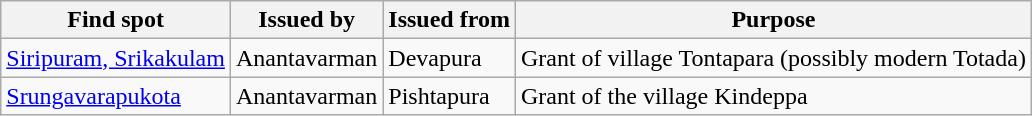<table class="wikitable">
<tr>
<th>Find spot</th>
<th>Issued by</th>
<th>Issued from</th>
<th>Purpose</th>
</tr>
<tr>
<td><a href='#'>Siripuram, Srikakulam</a></td>
<td>Anantavarman</td>
<td>Devapura</td>
<td>Grant of village Tontapara (possibly modern Totada)</td>
</tr>
<tr>
<td><a href='#'>Srungavarapukota</a></td>
<td>Anantavarman</td>
<td>Pishtapura</td>
<td>Grant of the village Kindeppa</td>
</tr>
</table>
